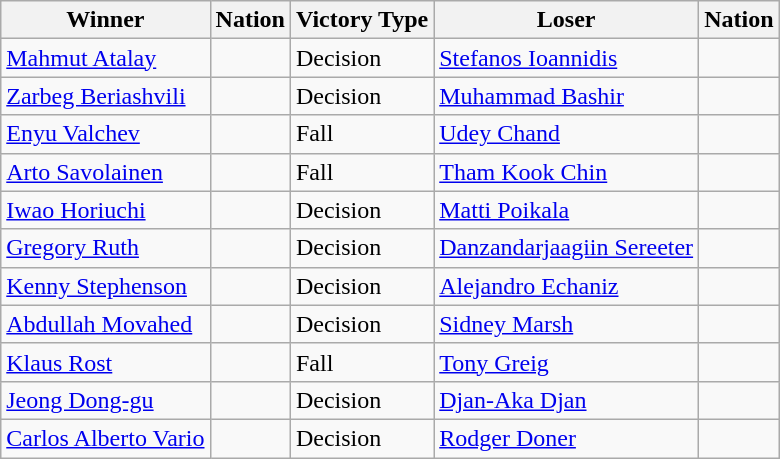<table class="wikitable sortable" style="text-align:left;">
<tr>
<th>Winner</th>
<th>Nation</th>
<th>Victory Type</th>
<th>Loser</th>
<th>Nation</th>
</tr>
<tr>
<td><a href='#'>Mahmut Atalay</a></td>
<td></td>
<td>Decision</td>
<td><a href='#'>Stefanos Ioannidis</a></td>
<td></td>
</tr>
<tr>
<td><a href='#'>Zarbeg Beriashvili</a></td>
<td></td>
<td>Decision</td>
<td><a href='#'>Muhammad Bashir</a></td>
<td></td>
</tr>
<tr>
<td><a href='#'>Enyu Valchev</a></td>
<td></td>
<td>Fall</td>
<td><a href='#'>Udey Chand</a></td>
<td></td>
</tr>
<tr>
<td><a href='#'>Arto Savolainen</a></td>
<td></td>
<td>Fall</td>
<td><a href='#'>Tham Kook Chin</a></td>
<td></td>
</tr>
<tr>
<td><a href='#'>Iwao Horiuchi</a></td>
<td></td>
<td>Decision</td>
<td><a href='#'>Matti Poikala</a></td>
<td></td>
</tr>
<tr>
<td><a href='#'>Gregory Ruth</a></td>
<td></td>
<td>Decision</td>
<td><a href='#'>Danzandarjaagiin Sereeter</a></td>
<td></td>
</tr>
<tr>
<td><a href='#'>Kenny Stephenson</a></td>
<td></td>
<td>Decision</td>
<td><a href='#'>Alejandro Echaniz</a></td>
<td></td>
</tr>
<tr>
<td><a href='#'>Abdullah Movahed</a></td>
<td></td>
<td>Decision</td>
<td><a href='#'>Sidney Marsh</a></td>
<td></td>
</tr>
<tr>
<td><a href='#'>Klaus Rost</a></td>
<td></td>
<td>Fall</td>
<td><a href='#'>Tony Greig</a></td>
<td></td>
</tr>
<tr>
<td><a href='#'>Jeong Dong-gu</a></td>
<td></td>
<td>Decision</td>
<td><a href='#'>Djan-Aka Djan</a></td>
<td></td>
</tr>
<tr>
<td><a href='#'>Carlos Alberto Vario</a></td>
<td></td>
<td>Decision</td>
<td><a href='#'>Rodger Doner</a></td>
<td></td>
</tr>
</table>
